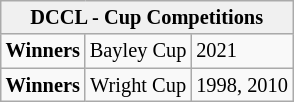<table class="wikitable" style="font-size:85%">
<tr>
<td colspan=3; bgcolor="#f0f0f0"; style="text-align: center; font-weight: bold;">DCCL - Cup Competitions</td>
</tr>
<tr>
<td style="text-align: right; font-weight: bold;">Winners</td>
<td style="text-align: center;">Bayley Cup</td>
<td>2021</td>
</tr>
<tr>
<td style="text-align: right; font-weight: bold;">Winners</td>
<td style="text-align: center;">Wright Cup</td>
<td>1998, 2010</td>
</tr>
</table>
